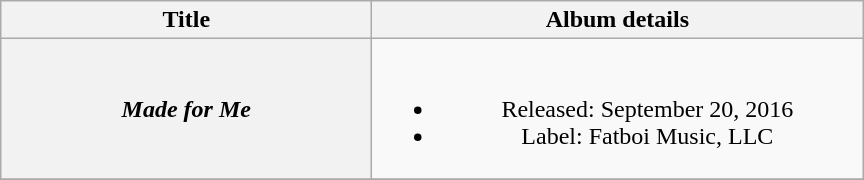<table class="wikitable plainrowheaders" style="text-align:center;">
<tr>
<th style="width:15em;">Title</th>
<th style="width:20em;">Album details</th>
</tr>
<tr>
<th scope="row"><em>Made for Me</em></th>
<td><br><ul><li>Released: September 20, 2016</li><li>Label: Fatboi Music, LLC</li></ul></td>
</tr>
<tr>
</tr>
</table>
